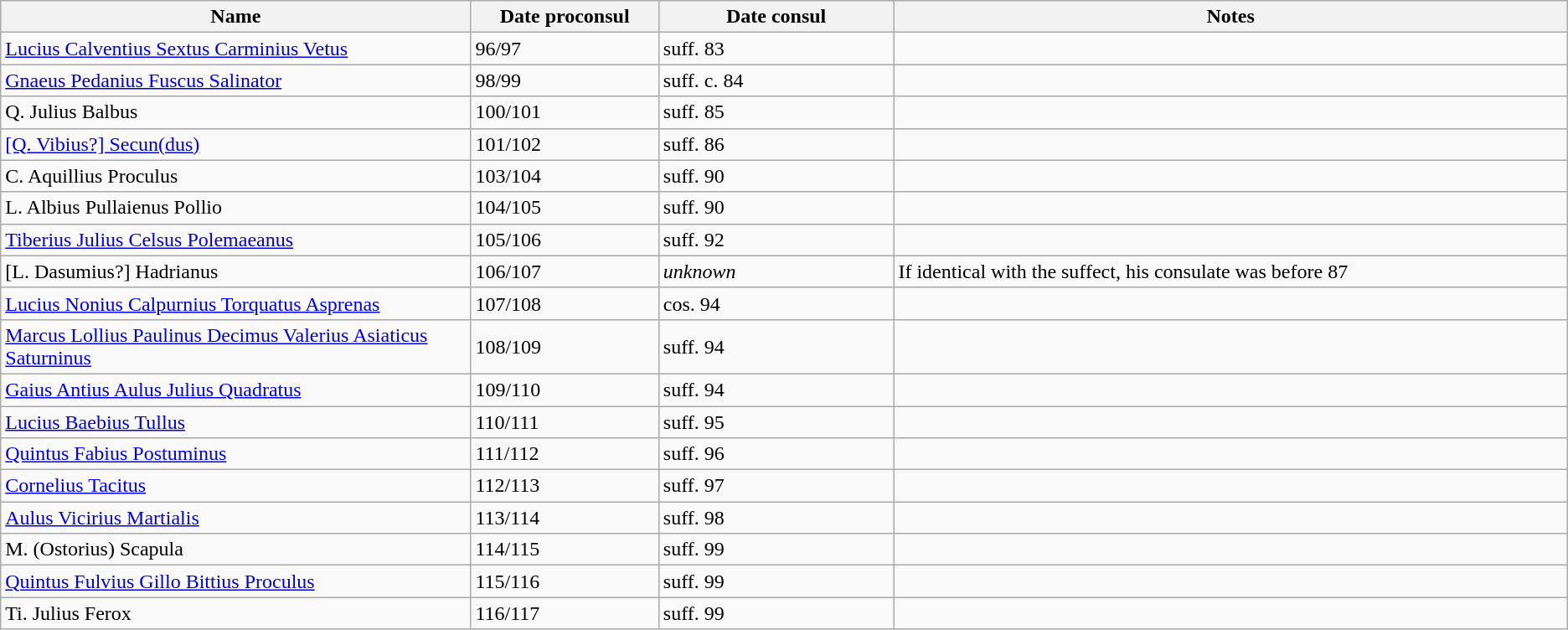<table class="wikitable">
<tr>
<th width=30%>Name</th>
<th width=12%>Date proconsul</th>
<th width=15%>Date consul</th>
<th width=43%>Notes</th>
</tr>
<tr>
<td><a href='#'>Lucius Calventius Sextus Carminius Vetus</a></td>
<td>96/97</td>
<td>suff. 83</td>
<td></td>
</tr>
<tr>
<td><a href='#'>Gnaeus Pedanius Fuscus Salinator</a></td>
<td>98/99</td>
<td>suff. c. 84</td>
<td></td>
</tr>
<tr>
<td>Q. Julius Balbus</td>
<td>100/101</td>
<td>suff. 85</td>
<td></td>
</tr>
<tr>
<td><a href='#'>[Q. Vibius?] Secun(dus)</a></td>
<td>101/102</td>
<td>suff. 86</td>
<td></td>
</tr>
<tr>
<td>C. Aquillius Proculus</td>
<td>103/104</td>
<td>suff. 90</td>
<td></td>
</tr>
<tr>
<td>L. Albius Pullaienus Pollio</td>
<td>104/105</td>
<td>suff. 90</td>
<td></td>
</tr>
<tr>
<td><a href='#'>Tiberius Julius Celsus Polemaeanus</a></td>
<td>105/106</td>
<td>suff. 92</td>
<td></td>
</tr>
<tr>
<td>[L. Dasumius?] Hadrianus</td>
<td>106/107</td>
<td><em>unknown</em></td>
<td>If identical with the suffect, his consulate was before 87</td>
</tr>
<tr>
<td><a href='#'>Lucius Nonius Calpurnius Torquatus Asprenas</a></td>
<td>107/108</td>
<td>cos. 94</td>
<td></td>
</tr>
<tr>
<td><a href='#'>Marcus Lollius Paulinus Decimus Valerius Asiaticus Saturninus</a></td>
<td>108/109</td>
<td>suff. 94</td>
<td></td>
</tr>
<tr>
<td><a href='#'>Gaius Antius Aulus Julius Quadratus</a></td>
<td>109/110</td>
<td>suff. 94</td>
<td></td>
</tr>
<tr>
<td><a href='#'>Lucius Baebius Tullus</a></td>
<td>110/111</td>
<td>suff. 95</td>
<td></td>
</tr>
<tr>
<td><a href='#'>Quintus Fabius Postuminus</a></td>
<td>111/112</td>
<td>suff. 96</td>
<td></td>
</tr>
<tr>
<td><a href='#'>Cornelius Tacitus</a></td>
<td>112/113</td>
<td>suff. 97</td>
<td></td>
</tr>
<tr>
<td><a href='#'>Aulus Vicirius Martialis</a></td>
<td>113/114</td>
<td>suff. 98</td>
<td></td>
</tr>
<tr>
<td>M. (Ostorius) Scapula</td>
<td>114/115</td>
<td>suff. 99</td>
<td></td>
</tr>
<tr>
<td><a href='#'>Quintus Fulvius Gillo Bittius Proculus</a></td>
<td>115/116</td>
<td>suff. 99</td>
<td></td>
</tr>
<tr>
<td>Ti. Julius Ferox</td>
<td>116/117</td>
<td>suff. 99</td>
<td></td>
</tr>
</table>
